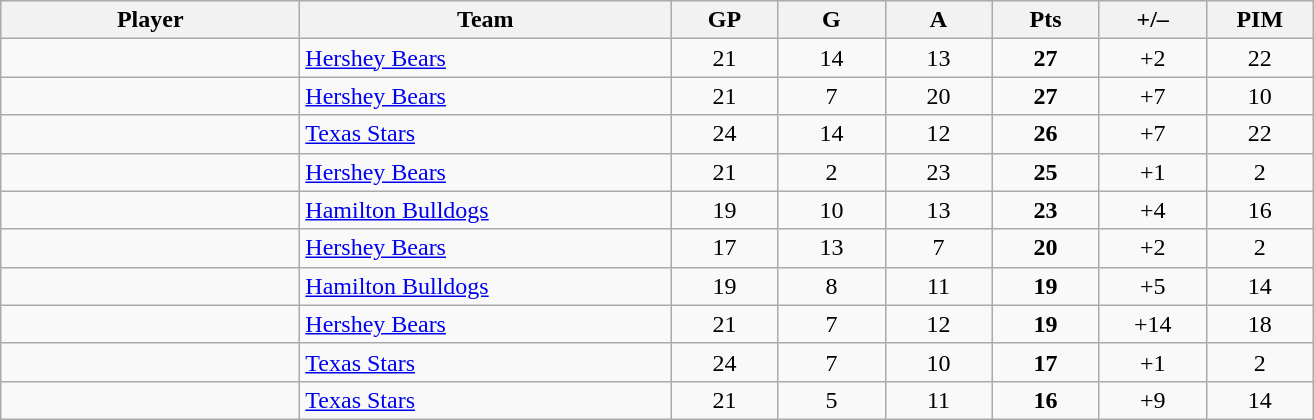<table class="wikitable sortable" style="text-align:center;">
<tr>
<th style="width:12em">Player</th>
<th style="width:15em">Team</th>
<th style="width:4em">GP</th>
<th style="width:4em">G</th>
<th style="width:4em">A</th>
<th style="width:4em">Pts</th>
<th style="width:4em">+/–</th>
<th style="width:4em">PIM</th>
</tr>
<tr>
<td align=left></td>
<td align=left><a href='#'>Hershey Bears</a></td>
<td>21</td>
<td>14</td>
<td>13</td>
<td><strong>27</strong></td>
<td>+2</td>
<td>22</td>
</tr>
<tr>
<td align=left></td>
<td align=left><a href='#'>Hershey Bears</a></td>
<td>21</td>
<td>7</td>
<td>20</td>
<td><strong>27</strong></td>
<td>+7</td>
<td>10</td>
</tr>
<tr>
<td align=left></td>
<td align=left><a href='#'>Texas Stars</a></td>
<td>24</td>
<td>14</td>
<td>12</td>
<td><strong>26</strong></td>
<td>+7</td>
<td>22</td>
</tr>
<tr>
<td align=left></td>
<td align=left><a href='#'>Hershey Bears</a></td>
<td>21</td>
<td>2</td>
<td>23</td>
<td><strong>25</strong></td>
<td>+1</td>
<td>2</td>
</tr>
<tr>
<td align=left></td>
<td align=left><a href='#'>Hamilton Bulldogs</a></td>
<td>19</td>
<td>10</td>
<td>13</td>
<td><strong>23</strong></td>
<td>+4</td>
<td>16</td>
</tr>
<tr>
<td align=left></td>
<td align=left><a href='#'>Hershey Bears</a></td>
<td>17</td>
<td>13</td>
<td>7</td>
<td><strong>20</strong></td>
<td>+2</td>
<td>2</td>
</tr>
<tr>
<td align=left></td>
<td align=left><a href='#'>Hamilton Bulldogs</a></td>
<td>19</td>
<td>8</td>
<td>11</td>
<td><strong>19</strong></td>
<td>+5</td>
<td>14</td>
</tr>
<tr>
<td align=left></td>
<td align=left><a href='#'>Hershey Bears</a></td>
<td>21</td>
<td>7</td>
<td>12</td>
<td><strong>19</strong></td>
<td>+14</td>
<td>18</td>
</tr>
<tr>
<td align=left></td>
<td align=left><a href='#'>Texas Stars</a></td>
<td>24</td>
<td>7</td>
<td>10</td>
<td><strong>17</strong></td>
<td>+1</td>
<td>2</td>
</tr>
<tr>
<td align=left></td>
<td align=left><a href='#'>Texas Stars</a></td>
<td>21</td>
<td>5</td>
<td>11</td>
<td><strong>16</strong></td>
<td>+9</td>
<td>14</td>
</tr>
</table>
